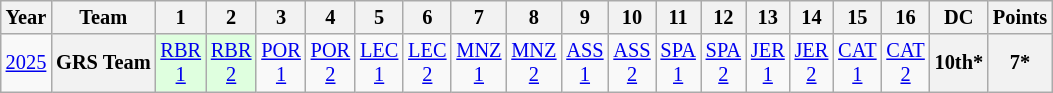<table class="wikitable" style="text-align:center; font-size:85%">
<tr>
<th>Year</th>
<th>Team</th>
<th>1</th>
<th>2</th>
<th>3</th>
<th>4</th>
<th>5</th>
<th>6</th>
<th>7</th>
<th>8</th>
<th>9</th>
<th>10</th>
<th>11</th>
<th>12</th>
<th>13</th>
<th>14</th>
<th>15</th>
<th>16</th>
<th>DC</th>
<th>Points</th>
</tr>
<tr>
<td><a href='#'>2025</a></td>
<th nowrap>GRS Team</th>
<td style="background:#DFFFDF;"><a href='#'>RBR<br>1</a><br></td>
<td style="background:#DFFFDF;"><a href='#'>RBR<br>2</a><br></td>
<td style="background:#;"><a href='#'>POR<br>1</a><br></td>
<td style="background:#;"><a href='#'>POR<br>2</a><br></td>
<td style="background:#;"><a href='#'>LEC<br>1</a><br></td>
<td style="background:#;"><a href='#'>LEC<br>2</a><br></td>
<td style="background:#;"><a href='#'>MNZ<br>1</a><br></td>
<td style="background:#;"><a href='#'>MNZ<br>2</a><br></td>
<td style="background:#;"><a href='#'>ASS<br>1</a><br></td>
<td style="background:#;"><a href='#'>ASS<br>2</a><br></td>
<td style="background:#;"><a href='#'>SPA<br>1</a><br></td>
<td style="background:#;"><a href='#'>SPA<br>2</a><br></td>
<td style="background:#;"><a href='#'>JER<br>1</a><br></td>
<td style="background:#;"><a href='#'>JER<br>2</a><br></td>
<td style="background:#;"><a href='#'>CAT<br>1</a><br></td>
<td style="background:#;"><a href='#'>CAT<br>2</a><br></td>
<th style="background:#;">10th*</th>
<th style="background:#;">7*</th>
</tr>
</table>
